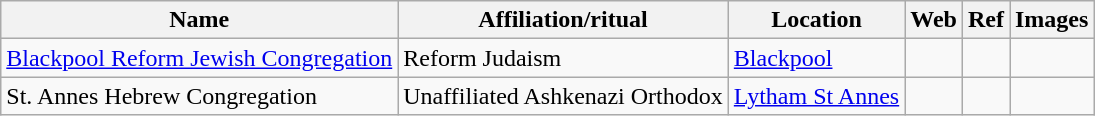<table class="wikitable sortable">
<tr>
<th>Name</th>
<th>Affiliation/ritual</th>
<th>Location</th>
<th>Web</th>
<th>Ref</th>
<th>Images</th>
</tr>
<tr>
<td><a href='#'>Blackpool Reform Jewish Congregation</a></td>
<td>Reform Judaism</td>
<td><a href='#'>Blackpool</a></td>
<td></td>
<td></td>
<td></td>
</tr>
<tr>
<td>St. Annes Hebrew Congregation</td>
<td>Unaffiliated Ashkenazi Orthodox</td>
<td><a href='#'>Lytham St Annes</a></td>
<td></td>
<td></td>
<td></td>
</tr>
</table>
